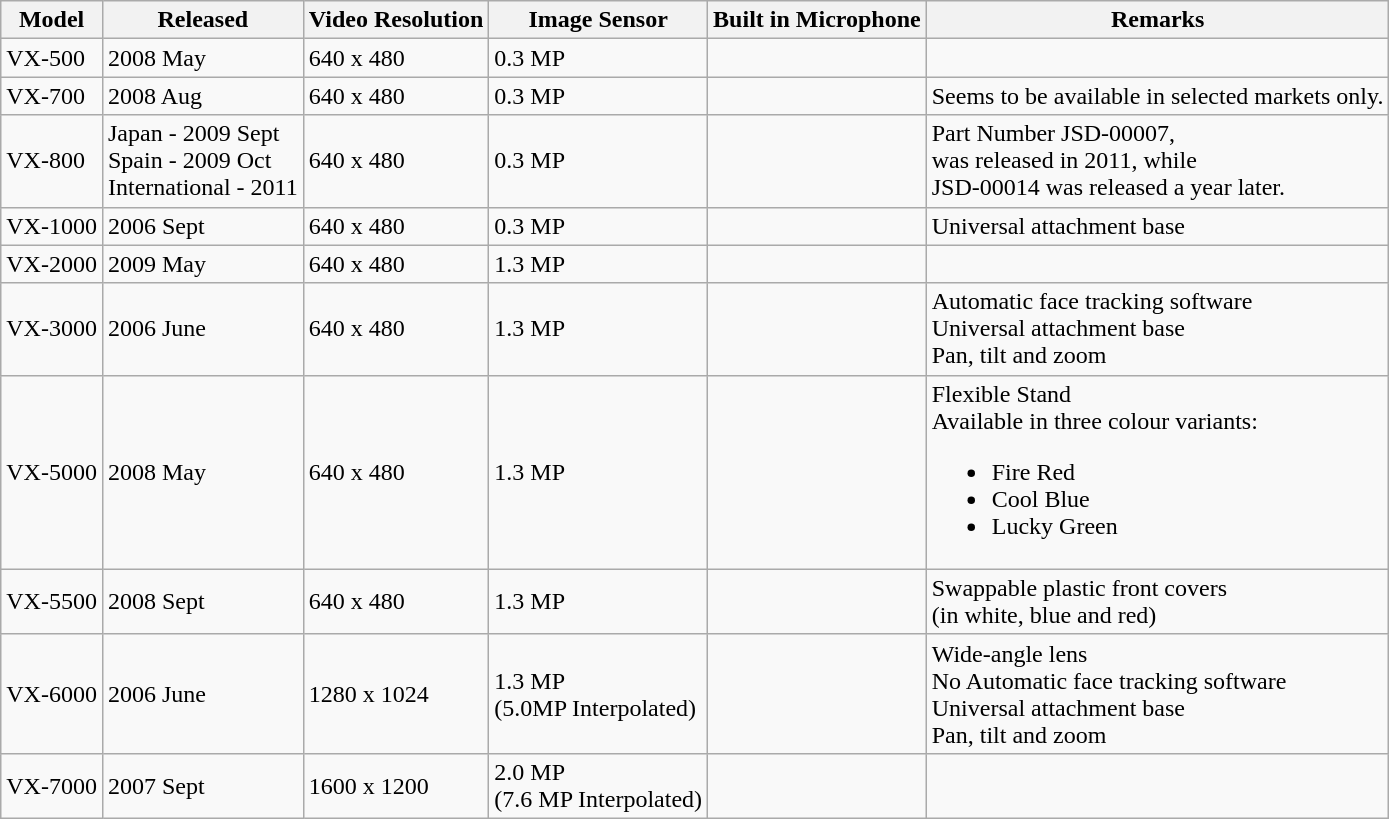<table class="wikitable sortable">
<tr>
<th>Model</th>
<th>Released</th>
<th>Video Resolution</th>
<th>Image Sensor</th>
<th>Built in Microphone</th>
<th>Remarks</th>
</tr>
<tr>
<td>VX-500</td>
<td>2008 May</td>
<td>640 x 480</td>
<td>0.3 MP</td>
<td></td>
<td></td>
</tr>
<tr>
<td>VX-700</td>
<td>2008 Aug</td>
<td>640 x 480</td>
<td>0.3 MP</td>
<td></td>
<td>Seems to be available in selected markets only.</td>
</tr>
<tr>
<td>VX-800</td>
<td>Japan - 2009 Sept<br>Spain - 2009 Oct<br>International - 2011</td>
<td>640 x 480</td>
<td>0.3 MP</td>
<td></td>
<td>Part Number JSD-00007,<br>was released in 2011, while<br>JSD-00014 was released a year later.</td>
</tr>
<tr>
<td>VX-1000</td>
<td>2006 Sept</td>
<td>640 x 480</td>
<td>0.3 MP</td>
<td></td>
<td>Universal attachment base</td>
</tr>
<tr>
<td>VX-2000</td>
<td>2009 May</td>
<td>640 x 480</td>
<td>1.3 MP</td>
<td></td>
<td></td>
</tr>
<tr>
<td>VX-3000</td>
<td>2006 June</td>
<td>640 x 480</td>
<td>1.3 MP</td>
<td></td>
<td>Automatic face tracking software<br>Universal attachment base<br>Pan, tilt and zoom</td>
</tr>
<tr>
<td>VX-5000</td>
<td>2008 May</td>
<td>640 x 480</td>
<td>1.3 MP</td>
<td></td>
<td>Flexible Stand<br>Available in three colour variants:<ul><li>Fire Red</li><li>Cool Blue</li><li>Lucky Green</li></ul></td>
</tr>
<tr>
<td>VX-5500</td>
<td>2008 Sept</td>
<td>640 x 480</td>
<td>1.3 MP</td>
<td></td>
<td>Swappable plastic front covers<br>(in white, blue and red)</td>
</tr>
<tr>
<td>VX-6000</td>
<td>2006 June</td>
<td>1280 x 1024</td>
<td>1.3 MP<br>(5.0MP Interpolated)</td>
<td></td>
<td>Wide-angle lens<br>No Automatic face tracking software<br>Universal attachment base<br>Pan, tilt and zoom</td>
</tr>
<tr>
<td>VX-7000</td>
<td>2007 Sept</td>
<td>1600 x 1200</td>
<td>2.0 MP<br>(7.6 MP Interpolated)</td>
<td></td>
<td></td>
</tr>
</table>
